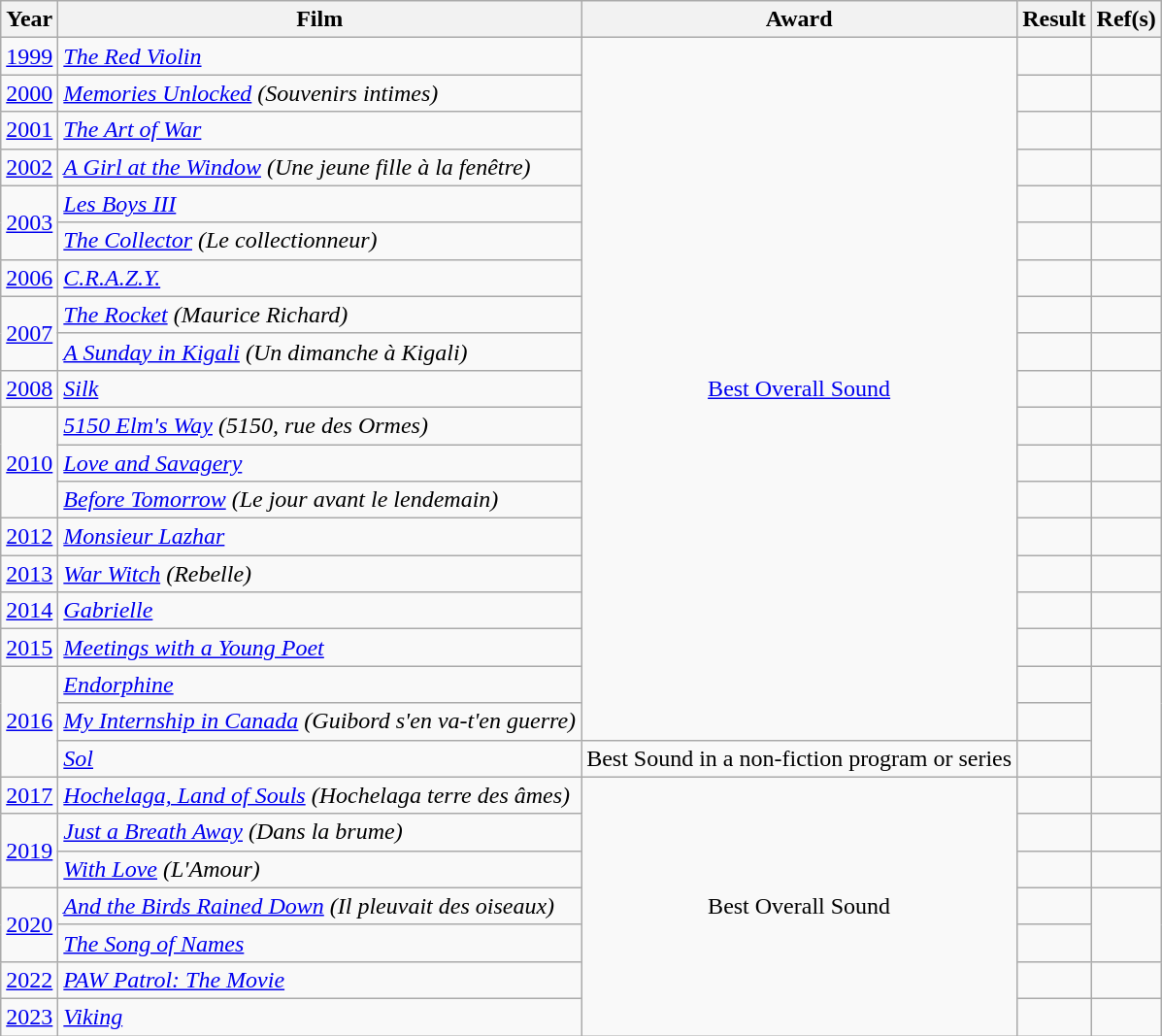<table class="wikitable plainrowheaders sortable">
<tr>
<th>Year</th>
<th>Film</th>
<th>Award</th>
<th>Result</th>
<th>Ref(s)</th>
</tr>
<tr>
<td style="text-align:center;"><a href='#'>1999</a></td>
<td><em><a href='#'>The Red Violin</a></em></td>
<td style="text-align:center;" rowspan="19"><a href='#'>Best Overall Sound</a></td>
<td></td>
<td style="text-align:center;"></td>
</tr>
<tr>
<td style="text-align:center;"><a href='#'>2000</a></td>
<td><em><a href='#'>Memories Unlocked</a> (Souvenirs intimes)</em></td>
<td></td>
<td></td>
</tr>
<tr>
<td style="text-align:center;"><a href='#'>2001</a></td>
<td><em><a href='#'>The Art of War</a></em></td>
<td></td>
<td></td>
</tr>
<tr>
<td style="text-align:center;"><a href='#'>2002</a></td>
<td><em><a href='#'>A Girl at the Window</a> (Une jeune fille à la fenêtre)</em></td>
<td></td>
<td></td>
</tr>
<tr>
<td style="text-align:center;" rowspan="2"><a href='#'>2003</a></td>
<td><em><a href='#'>Les Boys III</a></em></td>
<td></td>
<td></td>
</tr>
<tr>
<td><em><a href='#'>The Collector</a> (Le collectionneur)</em></td>
<td></td>
<td></td>
</tr>
<tr>
<td style="text-align:center;"><a href='#'>2006</a></td>
<td><em><a href='#'>C.R.A.Z.Y.</a></em></td>
<td></td>
<td style="text-align:center;"></td>
</tr>
<tr>
<td style="text-align:center;" rowspan="2"><a href='#'>2007</a></td>
<td><em><a href='#'>The Rocket</a> (Maurice Richard)</em></td>
<td></td>
<td></td>
</tr>
<tr>
<td><em><a href='#'>A Sunday in Kigali</a> (Un dimanche à Kigali)</em></td>
<td></td>
<td></td>
</tr>
<tr>
<td style="text-align:center;"><a href='#'>2008</a></td>
<td><em><a href='#'>Silk</a></em></td>
<td></td>
<td></td>
</tr>
<tr>
<td style="text-align:center;" rowspan="3"><a href='#'>2010</a></td>
<td><em><a href='#'>5150 Elm's Way</a> (5150, rue des Ormes)</em></td>
<td></td>
<td></td>
</tr>
<tr>
<td><em><a href='#'>Love and Savagery</a></em></td>
<td></td>
<td></td>
</tr>
<tr>
<td><em><a href='#'>Before Tomorrow</a> (Le jour avant le lendemain)</em></td>
<td></td>
<td></td>
</tr>
<tr>
<td style="text-align:center;"><a href='#'>2012</a></td>
<td><em><a href='#'>Monsieur Lazhar</a></em></td>
<td></td>
<td style="text-align:center;"></td>
</tr>
<tr>
<td style="text-align:center;"><a href='#'>2013</a></td>
<td><em><a href='#'>War Witch</a> (Rebelle)</em></td>
<td></td>
<td style="text-align:center;"></td>
</tr>
<tr>
<td style="text-align:center;"><a href='#'>2014</a></td>
<td><em><a href='#'>Gabrielle</a></em></td>
<td></td>
<td style="text-align:center;"></td>
</tr>
<tr>
<td style="text-align:center;"><a href='#'>2015</a></td>
<td><em><a href='#'>Meetings with a Young Poet</a></em></td>
<td></td>
<td style="text-align:center;"></td>
</tr>
<tr>
<td style="text-align:center;" rowspan="3"><a href='#'>2016</a></td>
<td><em><a href='#'>Endorphine</a></em></td>
<td></td>
<td style="text-align:center;" rowspan="3"></td>
</tr>
<tr>
<td><em><a href='#'>My Internship in Canada</a> (Guibord s'en va-t'en guerre)</em></td>
<td></td>
</tr>
<tr>
<td><em><a href='#'>Sol</a></em></td>
<td style="text-align:center;">Best Sound in a non-fiction program or series</td>
<td></td>
</tr>
<tr>
<td style="text-align:center;"><a href='#'>2017</a></td>
<td><em><a href='#'>Hochelaga, Land of Souls</a> (Hochelaga terre des âmes)</em></td>
<td style="text-align:center;" rowspan="7">Best Overall Sound</td>
<td></td>
<td style="text-align:center;"></td>
</tr>
<tr>
<td style="text-align:center;" rowspan="2"><a href='#'>2019</a></td>
<td><em><a href='#'>Just a Breath Away</a> (Dans la brume)</em></td>
<td></td>
<td></td>
</tr>
<tr>
<td><em><a href='#'>With Love</a> (L'Amour)</em></td>
<td></td>
<td></td>
</tr>
<tr>
<td style="text-align:center;" rowspan="2"><a href='#'>2020</a></td>
<td><em><a href='#'>And the Birds Rained Down</a> (Il pleuvait des oiseaux)</em></td>
<td></td>
<td style="text-align:center;" rowspan="2"></td>
</tr>
<tr>
<td><em><a href='#'>The Song of Names</a></em></td>
<td></td>
</tr>
<tr>
<td style="text-align:center;"><a href='#'>2022</a></td>
<td><em><a href='#'>PAW Patrol: The Movie</a></em></td>
<td></td>
<td style="text-align:center;"></td>
</tr>
<tr>
<td style="text-align:center;"><a href='#'>2023</a></td>
<td><em><a href='#'>Viking</a></em></td>
<td></td>
<td></td>
</tr>
</table>
